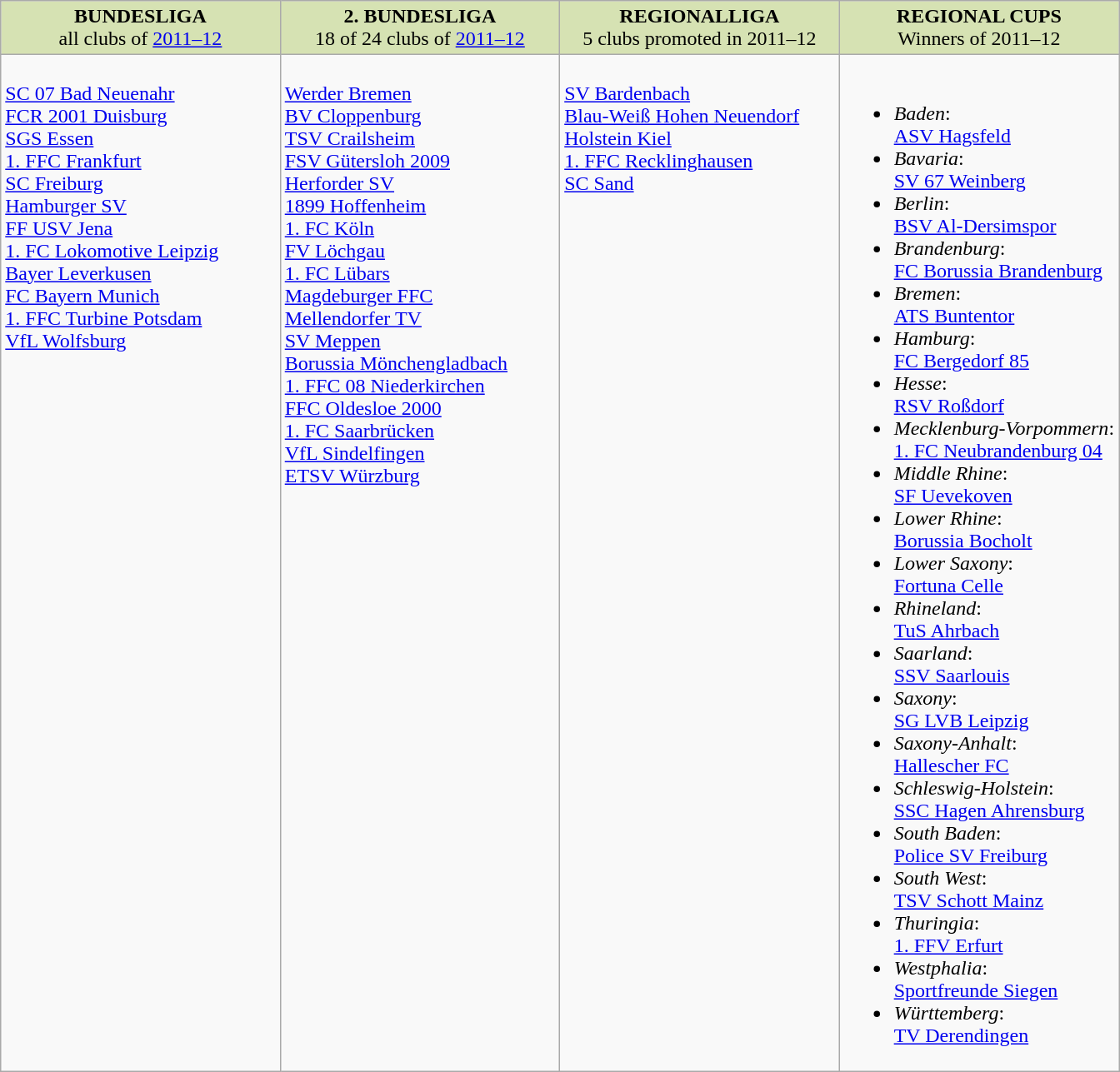<table class="wikitable">
<tr valign="top" style="background-color: #d6e2b3;">
<td style="width: 25%; text-align:center;"><strong>BUNDESLIGA</strong><br>all clubs of <a href='#'>2011–12</a></td>
<td style="width: 25%; text-align:center;"><strong>2. BUNDESLIGA</strong><br>18 of 24 clubs of <a href='#'>2011–12</a></td>
<td style="width: 25%; text-align:center;"><strong>REGIONALLIGA</strong><br> 5 clubs promoted in 2011–12</td>
<td style="width: 25%; text-align:center;"><strong>REGIONAL CUPS</strong><br>Winners of 2011–12</td>
</tr>
<tr valign="top">
<td><br><a href='#'>SC 07 Bad Neuenahr</a><br><a href='#'>FCR 2001 Duisburg</a><br><a href='#'>SGS Essen</a><br><a href='#'>1. FFC Frankfurt</a><br><a href='#'>SC Freiburg</a><br><a href='#'>Hamburger SV</a><br><a href='#'>FF USV Jena</a><br><a href='#'>1. FC Lokomotive Leipzig</a><br><a href='#'>Bayer Leverkusen</a><br><a href='#'>FC Bayern Munich</a><br><a href='#'>1. FFC Turbine Potsdam</a><br><a href='#'>VfL Wolfsburg</a>
<br></td>
<td><br><a href='#'>Werder Bremen</a><br><a href='#'>BV Cloppenburg</a><br><a href='#'>TSV Crailsheim</a><br><a href='#'>FSV Gütersloh 2009</a><br><a href='#'>Herforder SV</a><br><a href='#'>1899 Hoffenheim</a><br><a href='#'>1. FC Köln</a><br><a href='#'>FV Löchgau</a><br><a href='#'>1. FC Lübars</a><br><a href='#'>Magdeburger FFC</a><br><a href='#'>Mellendorfer TV</a><br><a href='#'>SV Meppen</a><br><a href='#'>Borussia Mönchengladbach</a><br><a href='#'>1. FFC 08 Niederkirchen</a><br><a href='#'>FFC Oldesloe 2000</a><br><a href='#'>1. FC Saarbrücken</a><br><a href='#'>VfL Sindelfingen</a><br><a href='#'>ETSV Würzburg</a></td>
<td><br><a href='#'>SV Bardenbach</a><br><a href='#'>Blau-Weiß Hohen Neuendorf</a><br><a href='#'>Holstein Kiel</a><br><a href='#'>1. FFC Recklinghausen</a><br><a href='#'>SC Sand</a></td>
<td><br><ul><li><em>Baden</em>: <br><a href='#'>ASV Hagsfeld</a></li><li><em>Bavaria</em>: <br><a href='#'>SV 67 Weinberg</a></li><li><em>Berlin</em>: <br><a href='#'>BSV Al-Dersimspor</a></li><li><em>Brandenburg</em>: <br><a href='#'>FC Borussia Brandenburg</a></li><li><em>Bremen</em>: <br><a href='#'>ATS Buntentor</a></li><li><em>Hamburg</em>: <br><a href='#'>FC Bergedorf 85</a></li><li><em>Hesse</em>: <br><a href='#'>RSV Roßdorf</a></li><li><em>Mecklenburg-Vorpommern</em>: <br><a href='#'>1. FC Neubrandenburg 04</a></li><li><em>Middle Rhine</em>: <br><a href='#'>SF Uevekoven</a></li><li><em>Lower Rhine</em>: <br><a href='#'>Borussia Bocholt</a></li><li><em>Lower Saxony</em>: <br><a href='#'>Fortuna Celle</a></li><li><em>Rhineland</em>: <br><a href='#'>TuS Ahrbach</a></li><li><em>Saarland</em>: <br><a href='#'>SSV Saarlouis</a></li><li><em>Saxony</em>: <br><a href='#'>SG LVB Leipzig</a></li><li><em>Saxony-Anhalt</em>: <br><a href='#'>Hallescher FC</a></li><li><em>Schleswig-Holstein</em>: <br><a href='#'>SSC Hagen Ahrensburg</a></li><li><em>South Baden</em>: <br><a href='#'>Police SV Freiburg</a></li><li><em>South West</em>: <br><a href='#'>TSV Schott Mainz</a></li><li><em>Thuringia</em>: <br><a href='#'>1. FFV Erfurt</a></li><li><em>Westphalia</em>: <br><a href='#'>Sportfreunde Siegen</a></li><li><em>Württemberg</em>: <br><a href='#'>TV Derendingen</a></li></ul></td>
</tr>
</table>
